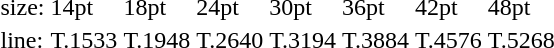<table style="margin-left:40px;">
<tr>
<td>size:</td>
<td>14pt</td>
<td>18pt</td>
<td>24pt</td>
<td>30pt</td>
<td>36pt</td>
<td>42pt</td>
<td>48pt</td>
</tr>
<tr>
<td>line:</td>
<td>T.1533</td>
<td>T.1948</td>
<td>T.2640</td>
<td>T.3194</td>
<td>T.3884</td>
<td>T.4576</td>
<td>T.5268</td>
</tr>
</table>
